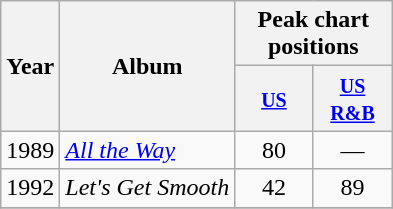<table class="wikitable">
<tr>
<th scope="col" rowspan="2">Year</th>
<th scope="col" rowspan="2">Album</th>
<th scope="col" colspan="2">Peak chart positions</th>
</tr>
<tr>
<th style="width:45px;"><small><a href='#'>US</a></small><br></th>
<th style="width:45px;"><small><a href='#'>US R&B</a></small><br></th>
</tr>
<tr>
<td>1989</td>
<td><em><a href='#'>All the Way</a></em></td>
<td align=center>80</td>
<td align=center>—</td>
</tr>
<tr>
<td>1992</td>
<td><em>Let's Get Smooth</em></td>
<td align=center>42</td>
<td align=center>89</td>
</tr>
<tr>
</tr>
</table>
